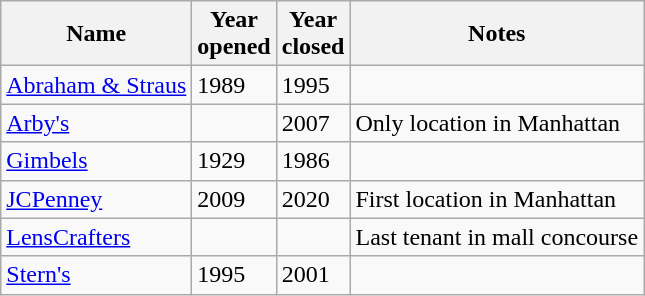<table class="wikitable sortable">
<tr>
<th>Name</th>
<th>Year<br>opened</th>
<th>Year<br>closed</th>
<th class="unsortable">Notes</th>
</tr>
<tr>
<td><a href='#'>Abraham & Straus</a></td>
<td>1989</td>
<td>1995</td>
<td></td>
</tr>
<tr>
<td><a href='#'>Arby's</a></td>
<td></td>
<td>2007</td>
<td>Only location in Manhattan</td>
</tr>
<tr>
<td><a href='#'>Gimbels</a></td>
<td>1929</td>
<td>1986</td>
<td></td>
</tr>
<tr>
<td><a href='#'>JCPenney</a></td>
<td>2009</td>
<td>2020</td>
<td>First location in Manhattan</td>
</tr>
<tr>
<td><a href='#'>LensCrafters</a></td>
<td></td>
<td></td>
<td>Last tenant in mall concourse</td>
</tr>
<tr>
<td><a href='#'>Stern's</a></td>
<td>1995</td>
<td>2001</td>
<td></td>
</tr>
</table>
